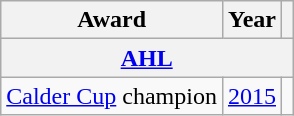<table class="wikitable">
<tr>
<th>Award</th>
<th>Year</th>
<th></th>
</tr>
<tr>
<th colspan="3"><a href='#'>AHL</a></th>
</tr>
<tr>
<td><a href='#'>Calder Cup</a> champion</td>
<td><a href='#'>2015</a></td>
<td></td>
</tr>
</table>
